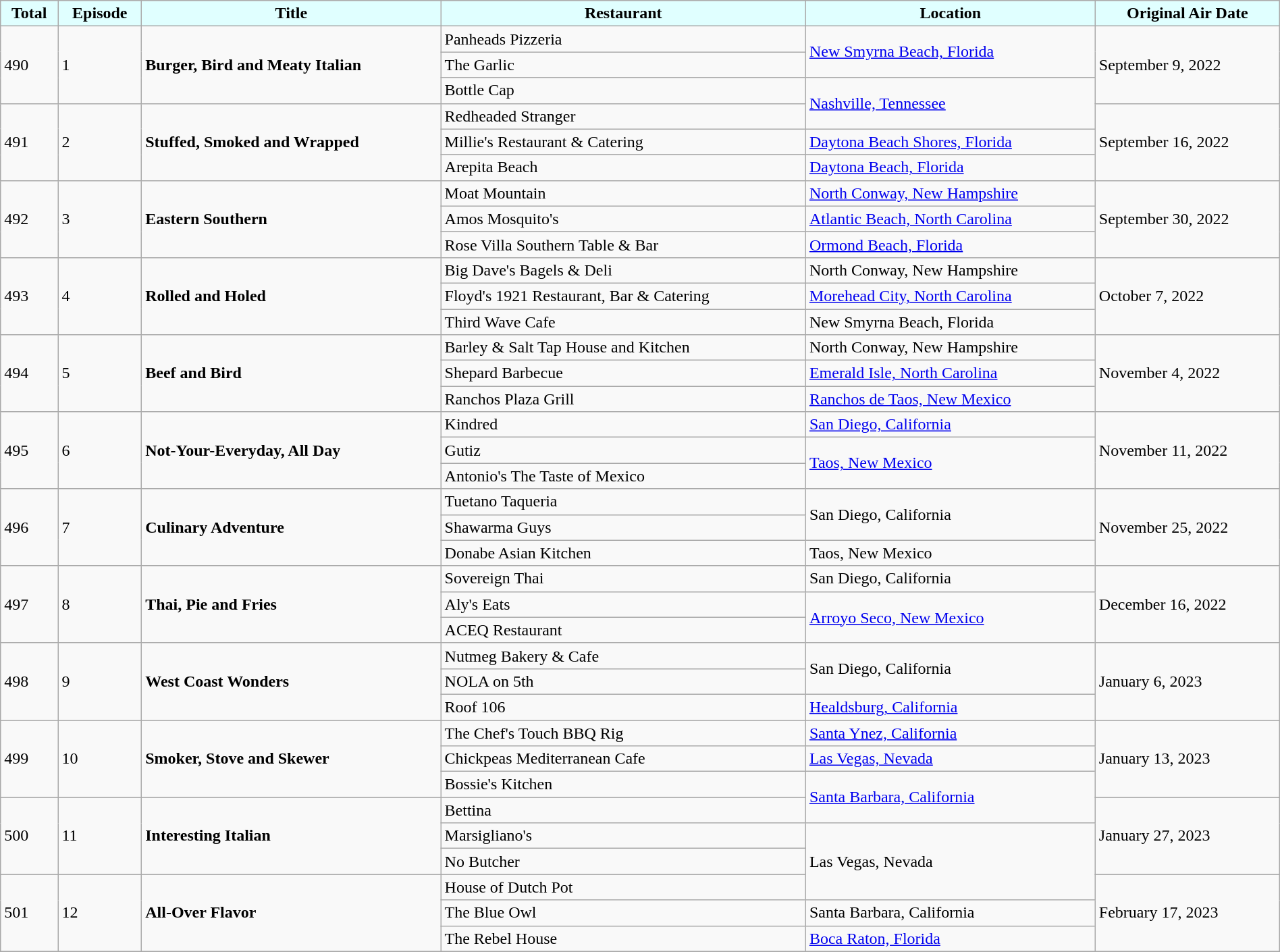<table class="wikitable" style="width: 100%;">
<tr>
<th # style="background:#E0FFFF;">Total</th>
<th # style="background:#E0FFFF;">Episode</th>
<th # style="background:#E0FFFF;">Title</th>
<th # style="background:#E0FFFF;">Restaurant</th>
<th # style="background:#E0FFFF;">Location</th>
<th # style="background:#E0FFFF;">Original Air Date</th>
</tr>
<tr>
<td rowspan="3">490</td>
<td rowspan="3">1</td>
<td rowspan="3"><strong>Burger, Bird and Meaty Italian</strong></td>
<td>Panheads Pizzeria</td>
<td rowspan="2"><a href='#'>New Smyrna Beach, Florida</a></td>
<td rowspan="3">September 9, 2022</td>
</tr>
<tr>
<td>The Garlic</td>
</tr>
<tr>
<td>Bottle Cap</td>
<td rowspan="2"><a href='#'>Nashville, Tennessee</a></td>
</tr>
<tr>
<td rowspan="3">491</td>
<td rowspan="3">2</td>
<td rowspan="3"><strong>Stuffed, Smoked and Wrapped</strong></td>
<td>Redheaded Stranger</td>
<td rowspan="3">September 16, 2022</td>
</tr>
<tr>
<td>Millie's Restaurant & Catering</td>
<td><a href='#'>Daytona Beach Shores, Florida</a></td>
</tr>
<tr>
<td>Arepita Beach</td>
<td><a href='#'>Daytona Beach, Florida</a></td>
</tr>
<tr>
<td rowspan="3">492</td>
<td rowspan="3">3</td>
<td rowspan="3"><strong>Eastern Southern</strong></td>
<td>Moat Mountain</td>
<td><a href='#'>North Conway, New Hampshire</a></td>
<td rowspan="3">September 30, 2022</td>
</tr>
<tr>
<td>Amos Mosquito's</td>
<td><a href='#'>Atlantic Beach, North Carolina</a></td>
</tr>
<tr>
<td>Rose Villa Southern Table & Bar</td>
<td><a href='#'>Ormond Beach, Florida</a></td>
</tr>
<tr>
<td rowspan="3">493</td>
<td rowspan="3">4</td>
<td rowspan="3"><strong>Rolled and Holed</strong></td>
<td>Big Dave's Bagels & Deli</td>
<td>North Conway, New Hampshire</td>
<td rowspan="3">October 7, 2022</td>
</tr>
<tr>
<td>Floyd's 1921 Restaurant, Bar & Catering</td>
<td><a href='#'>Morehead City, North Carolina</a></td>
</tr>
<tr>
<td>Third Wave Cafe</td>
<td>New Smyrna Beach, Florida</td>
</tr>
<tr>
<td rowspan="3">494</td>
<td rowspan="3">5</td>
<td rowspan="3"><strong>Beef and Bird</strong></td>
<td>Barley & Salt Tap House and Kitchen</td>
<td>North Conway, New Hampshire</td>
<td rowspan="3">November 4, 2022</td>
</tr>
<tr>
<td>Shepard Barbecue</td>
<td><a href='#'>Emerald Isle, North Carolina</a></td>
</tr>
<tr>
<td>Ranchos Plaza Grill</td>
<td><a href='#'>Ranchos de Taos, New Mexico</a></td>
</tr>
<tr>
<td rowspan="3">495</td>
<td rowspan="3">6</td>
<td rowspan="3"><strong>Not-Your-Everyday, All Day</strong></td>
<td>Kindred</td>
<td><a href='#'>San Diego, California</a></td>
<td rowspan="3">November 11, 2022</td>
</tr>
<tr>
<td>Gutiz</td>
<td rowspan="2"><a href='#'>Taos, New Mexico</a></td>
</tr>
<tr>
<td>Antonio's The Taste of Mexico</td>
</tr>
<tr>
<td rowspan="3">496</td>
<td rowspan="3">7</td>
<td rowspan="3"><strong>Culinary Adventure</strong></td>
<td>Tuetano Taqueria</td>
<td rowspan="2">San Diego, California</td>
<td rowspan="3">November 25, 2022</td>
</tr>
<tr>
<td>Shawarma Guys</td>
</tr>
<tr>
<td>Donabe Asian Kitchen</td>
<td>Taos, New Mexico</td>
</tr>
<tr>
<td rowspan="3">497</td>
<td rowspan="3">8</td>
<td rowspan="3"><strong>Thai, Pie and Fries</strong></td>
<td>Sovereign Thai</td>
<td>San Diego, California</td>
<td rowspan="3">December 16, 2022</td>
</tr>
<tr>
<td>Aly's Eats</td>
<td rowspan="2"><a href='#'>Arroyo Seco, New Mexico</a></td>
</tr>
<tr>
<td>ACEQ Restaurant</td>
</tr>
<tr>
<td rowspan="3">498</td>
<td rowspan="3">9</td>
<td rowspan="3"><strong>West Coast Wonders</strong></td>
<td>Nutmeg Bakery & Cafe</td>
<td rowspan="2">San Diego, California</td>
<td rowspan="3">January 6, 2023</td>
</tr>
<tr>
<td>NOLA on 5th</td>
</tr>
<tr>
<td>Roof 106</td>
<td><a href='#'>Healdsburg, California</a></td>
</tr>
<tr>
<td rowspan="3">499</td>
<td rowspan="3">10</td>
<td rowspan="3"><strong>Smoker, Stove and Skewer</strong></td>
<td>The Chef's Touch BBQ Rig</td>
<td><a href='#'>Santa Ynez, California</a></td>
<td rowspan="3">January 13, 2023</td>
</tr>
<tr>
<td>Chickpeas Mediterranean Cafe</td>
<td><a href='#'>Las Vegas, Nevada</a></td>
</tr>
<tr>
<td>Bossie's Kitchen</td>
<td rowspan="2"><a href='#'>Santa Barbara, California</a></td>
</tr>
<tr>
<td rowspan="3">500</td>
<td rowspan="3">11</td>
<td rowspan="3"><strong>Interesting Italian</strong></td>
<td>Bettina</td>
<td rowspan="3">January 27, 2023</td>
</tr>
<tr>
<td>Marsigliano's</td>
<td rowspan="3">Las Vegas, Nevada</td>
</tr>
<tr>
<td>No Butcher</td>
</tr>
<tr>
<td rowspan="3">501</td>
<td rowspan="3">12</td>
<td rowspan="3"><strong>All-Over Flavor</strong></td>
<td>House of Dutch Pot</td>
<td rowspan="3">February 17, 2023</td>
</tr>
<tr>
<td>The Blue Owl</td>
<td>Santa Barbara, California</td>
</tr>
<tr>
<td>The Rebel House</td>
<td><a href='#'>Boca Raton, Florida</a></td>
</tr>
<tr>
</tr>
</table>
